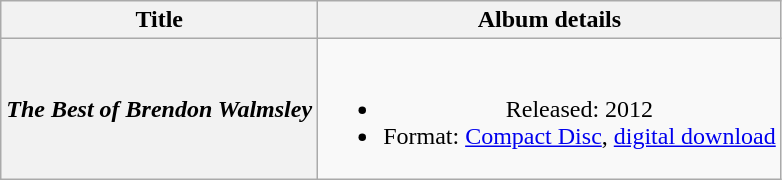<table class="wikitable plainrowheaders" style="text-align:center;" border="1">
<tr>
<th scope="col">Title</th>
<th scope="col">Album details</th>
</tr>
<tr>
<th scope="row"><em>The Best of Brendon Walmsley</em></th>
<td><br><ul><li>Released: 2012</li><li>Format: <a href='#'>Compact Disc</a>, <a href='#'>digital download</a></li></ul></td>
</tr>
</table>
